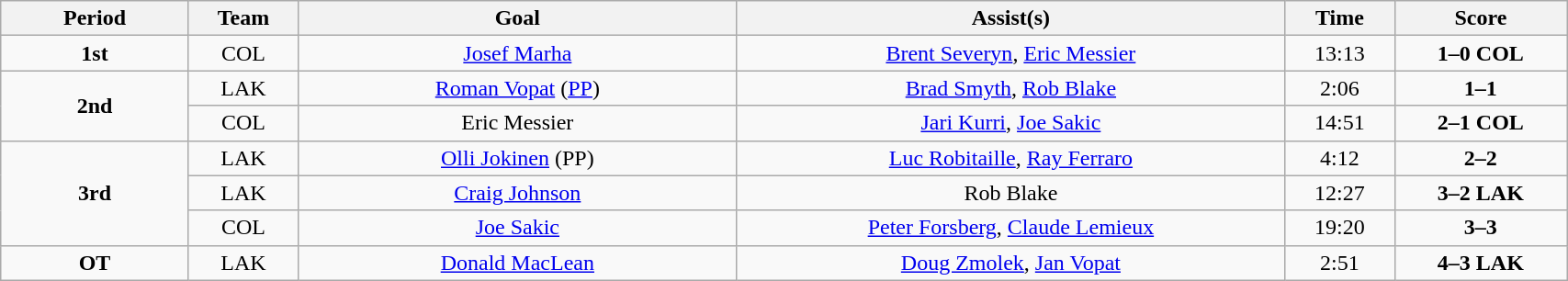<table width="90%" class="wikitable">
<tr>
<th width="12%">Period</th>
<th width="7%">Team</th>
<th width="28%">Goal</th>
<th width="35%">Assist(s)</th>
<th width="7%">Time</th>
<th width="11%">Score</th>
</tr>
<tr>
<td rowspan="1" align=center><strong>1st</strong></td>
<td align=center>COL</td>
<td align=center><a href='#'>Josef Marha</a></td>
<td align=center><a href='#'>Brent Severyn</a>, <a href='#'>Eric Messier</a></td>
<td align=center>13:13</td>
<td align=center><strong>1–0 COL</strong></td>
</tr>
<tr>
<td rowspan="2" align=center><strong>2nd</strong></td>
<td align=center>LAK</td>
<td align=center><a href='#'>Roman Vopat</a> (<a href='#'>PP</a>)</td>
<td align=center><a href='#'>Brad Smyth</a>, <a href='#'>Rob Blake</a></td>
<td align=center>2:06</td>
<td align=center><strong>1–1</strong></td>
</tr>
<tr>
<td align=center>COL</td>
<td align=center>Eric Messier</td>
<td align=center><a href='#'>Jari Kurri</a>, <a href='#'>Joe Sakic</a></td>
<td align=center>14:51</td>
<td align=center><strong>2–1 COL</strong></td>
</tr>
<tr>
<td rowspan="3" align=center><strong>3rd</strong></td>
<td align=center>LAK</td>
<td align=center><a href='#'>Olli Jokinen</a> (PP)</td>
<td align=center><a href='#'>Luc Robitaille</a>, <a href='#'>Ray Ferraro</a></td>
<td align=center>4:12</td>
<td align=center><strong>2–2</strong></td>
</tr>
<tr>
<td align=center>LAK</td>
<td align=center><a href='#'>Craig Johnson</a></td>
<td align=center>Rob Blake</td>
<td align=center>12:27</td>
<td align=center><strong>3–2 LAK</strong></td>
</tr>
<tr>
<td align=center>COL</td>
<td align=center><a href='#'>Joe Sakic</a></td>
<td align=center><a href='#'>Peter Forsberg</a>, <a href='#'>Claude Lemieux</a></td>
<td align=center>19:20</td>
<td align=center><strong>3–3</strong></td>
</tr>
<tr>
<td rowspan="1" align=center><strong>OT</strong></td>
<td align=center>LAK</td>
<td align=center><a href='#'>Donald MacLean</a></td>
<td align=center><a href='#'>Doug Zmolek</a>, <a href='#'>Jan Vopat</a></td>
<td align=center>2:51</td>
<td align=center><strong>4–3 LAK</strong></td>
</tr>
</table>
